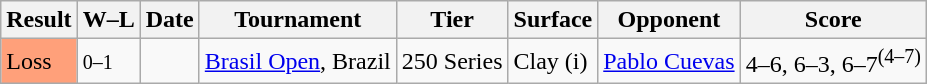<table class="sortable wikitable">
<tr>
<th>Result</th>
<th class="unsortable">W–L</th>
<th>Date</th>
<th>Tournament</th>
<th>Tier</th>
<th>Surface</th>
<th>Opponent</th>
<th class="unsortable">Score</th>
</tr>
<tr>
<td bgcolor=FFA07A>Loss</td>
<td><small>0–1</small></td>
<td><a href='#'></a></td>
<td><a href='#'>Brasil Open</a>, Brazil</td>
<td>250 Series</td>
<td>Clay (i)</td>
<td> <a href='#'>Pablo Cuevas</a></td>
<td>4–6, 6–3, 6–7<sup>(4–7)</sup></td>
</tr>
</table>
